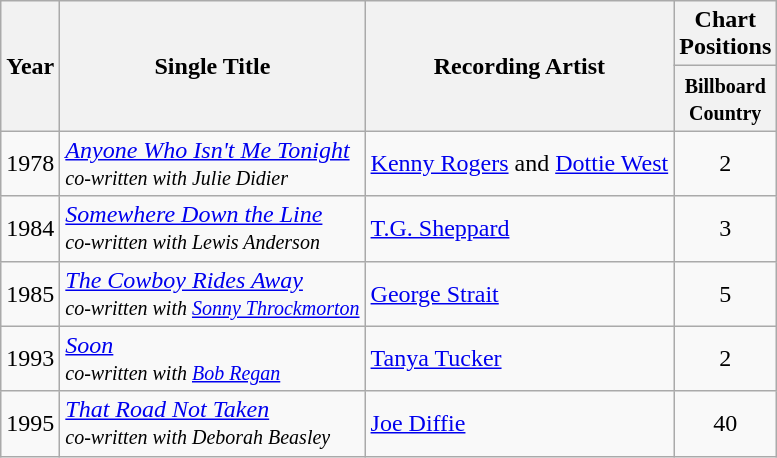<table class="wikitable">
<tr>
<th rowspan="2">Year</th>
<th rowspan="2">Single Title</th>
<th rowspan="2">Recording Artist</th>
<th colspan="6">Chart Positions</th>
</tr>
<tr>
<th width="55"><small>Billboard Country</small></th>
</tr>
<tr>
<td>1978</td>
<td><em><a href='#'>Anyone Who Isn't Me Tonight</a></em><br> <small><em>co-written with Julie Didier</em></small></td>
<td><a href='#'>Kenny Rogers</a> and <a href='#'>Dottie West</a></td>
<td align="center">2</td>
</tr>
<tr>
<td>1984</td>
<td><em><a href='#'>Somewhere Down the Line</a></em> <br> <small><em>co-written with Lewis Anderson</em></small></td>
<td><a href='#'>T.G. Sheppard</a></td>
<td align="center">3</td>
</tr>
<tr>
<td>1985</td>
<td><em><a href='#'>The Cowboy Rides Away</a></em><br> <small><em>co-written with <a href='#'>Sonny Throckmorton</a></em></small></td>
<td><a href='#'>George Strait</a></td>
<td align="center">5</td>
</tr>
<tr>
<td>1993</td>
<td><em><a href='#'>Soon</a></em><br> <small><em>co-written with <a href='#'>Bob Regan</a></em></small></td>
<td><a href='#'>Tanya Tucker</a></td>
<td align="center">2</td>
</tr>
<tr>
<td>1995</td>
<td><em><a href='#'>That Road Not Taken</a></em> <br> <small><em>co-written with Deborah Beasley</em></small></td>
<td><a href='#'>Joe Diffie</a></td>
<td align="center">40</td>
</tr>
</table>
